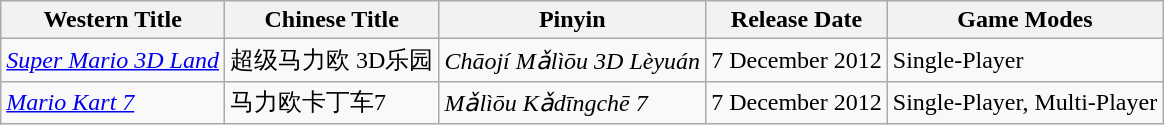<table class="wikitable">
<tr>
<th>Western Title</th>
<th>Chinese Title</th>
<th>Pinyin</th>
<th>Release Date</th>
<th>Game Modes</th>
</tr>
<tr>
<td><em><a href='#'>Super Mario 3D Land</a></em></td>
<td>超级马力欧 3D乐园</td>
<td><em>Chāojí Mǎlìōu 3D Lèyuán</em></td>
<td>7 December 2012</td>
<td>Single-Player</td>
</tr>
<tr>
<td><em><a href='#'>Mario Kart 7</a></em></td>
<td>马力欧卡丁车7</td>
<td><em>Mǎlìōu Kǎdīngchē 7</em></td>
<td>7 December 2012</td>
<td>Single-Player, Multi-Player</td>
</tr>
</table>
